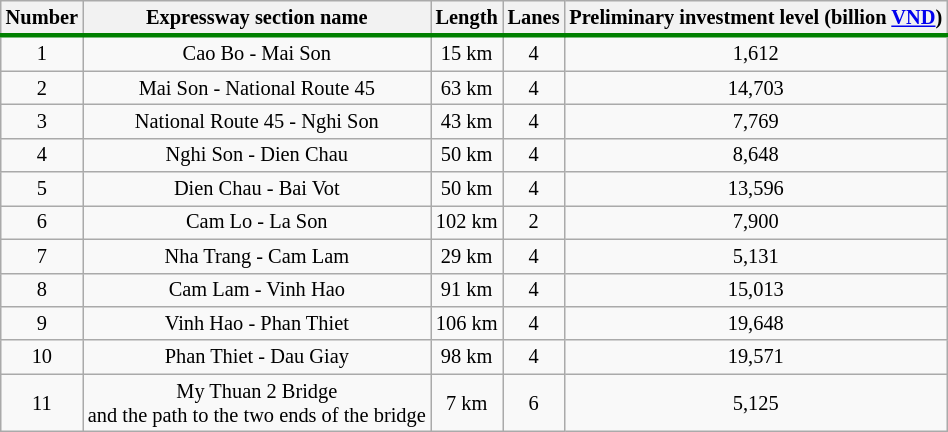<table class="wikitable" style="font-size: 85%; text-align: center;">
<tr style="border-bottom:solid 0.25em green;">
<th>Number</th>
<th>Expressway section name</th>
<th>Length</th>
<th>Lanes</th>
<th>Preliminary investment level (billion <a href='#'>VND</a>)</th>
</tr>
<tr>
<td>1</td>
<td>Cao Bo - Mai Son</td>
<td>15 km</td>
<td>4</td>
<td>1,612</td>
</tr>
<tr>
<td>2</td>
<td>Mai Son - National Route 45</td>
<td>63 km</td>
<td>4</td>
<td>14,703</td>
</tr>
<tr>
<td>3</td>
<td>National Route 45 - Nghi Son</td>
<td>43 km</td>
<td>4</td>
<td>7,769</td>
</tr>
<tr>
<td>4</td>
<td>Nghi Son - Dien Chau</td>
<td>50 km</td>
<td>4</td>
<td>8,648</td>
</tr>
<tr>
<td>5</td>
<td>Dien Chau - Bai Vot</td>
<td>50 km</td>
<td>4</td>
<td>13,596</td>
</tr>
<tr>
<td>6</td>
<td>Cam Lo - La Son</td>
<td>102 km</td>
<td>2</td>
<td>7,900</td>
</tr>
<tr>
<td>7</td>
<td>Nha Trang - Cam Lam</td>
<td>29 km</td>
<td>4</td>
<td>5,131</td>
</tr>
<tr>
<td>8</td>
<td>Cam Lam - Vinh Hao</td>
<td>91 km</td>
<td>4</td>
<td>15,013</td>
</tr>
<tr>
<td>9</td>
<td>Vinh Hao - Phan Thiet</td>
<td>106 km</td>
<td>4</td>
<td>19,648</td>
</tr>
<tr>
<td>10</td>
<td>Phan Thiet - Dau Giay</td>
<td>98 km</td>
<td>4</td>
<td>19,571</td>
</tr>
<tr>
<td>11</td>
<td>My Thuan 2 Bridge <br>and the path to the two ends of the bridge</td>
<td>7 km</td>
<td>6</td>
<td>5,125</td>
</tr>
</table>
